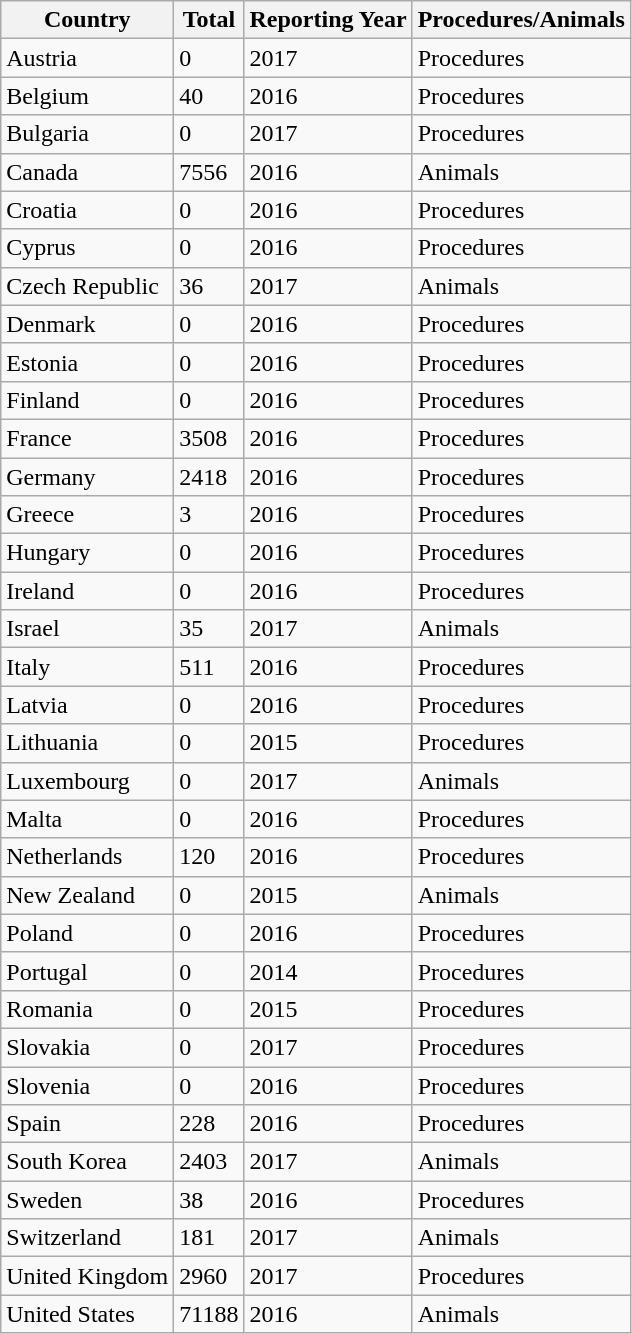<table class="wikitable sortable">
<tr>
<th>Country</th>
<th>Total</th>
<th>Reporting Year</th>
<th>Procedures/Animals</th>
</tr>
<tr>
<td>Austria</td>
<td>0</td>
<td>2017</td>
<td>Procedures</td>
</tr>
<tr>
<td>Belgium</td>
<td>40</td>
<td>2016</td>
<td>Procedures</td>
</tr>
<tr>
<td>Bulgaria</td>
<td>0</td>
<td>2017</td>
<td>Procedures</td>
</tr>
<tr>
<td>Canada</td>
<td>7556</td>
<td>2016</td>
<td>Animals</td>
</tr>
<tr>
<td>Croatia</td>
<td>0</td>
<td>2016</td>
<td>Procedures</td>
</tr>
<tr>
<td>Cyprus</td>
<td>0</td>
<td>2016</td>
<td>Procedures</td>
</tr>
<tr>
<td>Czech Republic</td>
<td>36</td>
<td>2017</td>
<td>Animals</td>
</tr>
<tr>
<td>Denmark</td>
<td>0</td>
<td>2016</td>
<td>Procedures</td>
</tr>
<tr>
<td>Estonia</td>
<td>0</td>
<td>2016</td>
<td>Procedures</td>
</tr>
<tr>
<td>Finland</td>
<td>0</td>
<td>2016</td>
<td>Procedures</td>
</tr>
<tr>
<td>France</td>
<td>3508</td>
<td>2016</td>
<td>Procedures</td>
</tr>
<tr>
<td>Germany</td>
<td>2418</td>
<td>2016</td>
<td>Procedures</td>
</tr>
<tr>
<td>Greece</td>
<td>3</td>
<td>2016</td>
<td>Procedures</td>
</tr>
<tr>
<td>Hungary</td>
<td>0</td>
<td>2016</td>
<td>Procedures</td>
</tr>
<tr>
<td>Ireland</td>
<td>0</td>
<td>2016</td>
<td>Procedures</td>
</tr>
<tr>
<td>Israel</td>
<td>35</td>
<td>2017</td>
<td>Animals</td>
</tr>
<tr>
<td>Italy</td>
<td>511</td>
<td>2016</td>
<td>Procedures</td>
</tr>
<tr>
<td>Latvia</td>
<td>0</td>
<td>2016</td>
<td>Procedures</td>
</tr>
<tr>
<td>Lithuania</td>
<td>0</td>
<td>2015</td>
<td>Procedures</td>
</tr>
<tr>
<td>Luxembourg</td>
<td>0</td>
<td>2017</td>
<td>Animals</td>
</tr>
<tr>
<td>Malta</td>
<td>0</td>
<td>2016</td>
<td>Procedures</td>
</tr>
<tr>
<td>Netherlands</td>
<td>120</td>
<td>2016</td>
<td>Procedures</td>
</tr>
<tr>
<td>New Zealand</td>
<td>0</td>
<td>2015</td>
<td>Animals</td>
</tr>
<tr>
<td>Poland</td>
<td>0</td>
<td>2016</td>
<td>Procedures</td>
</tr>
<tr>
<td>Portugal</td>
<td>0</td>
<td>2014</td>
<td>Procedures</td>
</tr>
<tr>
<td>Romania</td>
<td>0</td>
<td>2015</td>
<td>Procedures</td>
</tr>
<tr>
<td>Slovakia</td>
<td>0</td>
<td>2017</td>
<td>Procedures</td>
</tr>
<tr>
<td>Slovenia</td>
<td>0</td>
<td>2016</td>
<td>Procedures</td>
</tr>
<tr>
<td>Spain</td>
<td>228</td>
<td>2016</td>
<td>Procedures</td>
</tr>
<tr>
<td>South Korea</td>
<td>2403</td>
<td>2017</td>
<td>Animals</td>
</tr>
<tr>
<td>Sweden</td>
<td>38</td>
<td>2016</td>
<td>Procedures</td>
</tr>
<tr>
<td>Switzerland</td>
<td>181</td>
<td>2017</td>
<td>Animals</td>
</tr>
<tr>
<td>United Kingdom</td>
<td>2960</td>
<td>2017</td>
<td>Procedures</td>
</tr>
<tr>
<td>United States</td>
<td>71188</td>
<td>2016</td>
<td>Animals</td>
</tr>
</table>
